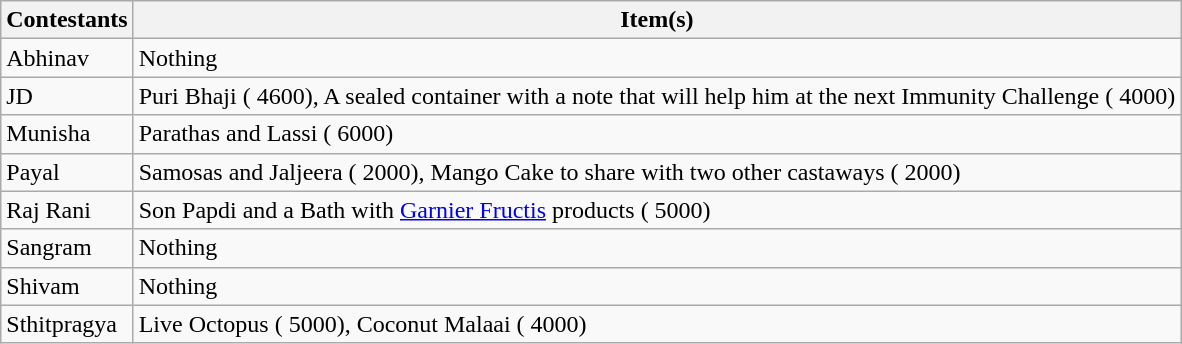<table class="wikitable">
<tr>
<th>Contestants</th>
<th>Item(s)</th>
</tr>
<tr>
<td>Abhinav</td>
<td>Nothing</td>
</tr>
<tr>
<td>JD</td>
<td>Puri Bhaji ( 4600), A sealed container with a note that will help him at the next Immunity Challenge ( 4000)</td>
</tr>
<tr>
<td>Munisha</td>
<td>Parathas and Lassi ( 6000)</td>
</tr>
<tr>
<td>Payal</td>
<td>Samosas and Jaljeera ( 2000), Mango Cake to share with two other castaways ( 2000)</td>
</tr>
<tr>
<td>Raj Rani</td>
<td>Son Papdi and a Bath with <a href='#'>Garnier Fructis</a> products ( 5000)</td>
</tr>
<tr>
<td>Sangram</td>
<td>Nothing</td>
</tr>
<tr>
<td>Shivam</td>
<td>Nothing</td>
</tr>
<tr>
<td>Sthitpragya</td>
<td>Live Octopus ( 5000), Coconut Malaai ( 4000)</td>
</tr>
</table>
